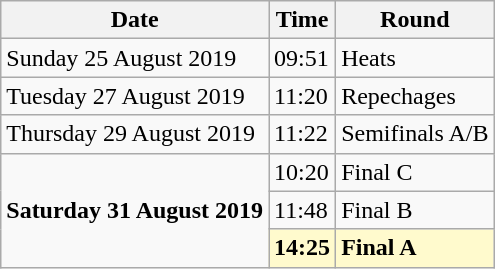<table class="wikitable">
<tr>
<th>Date</th>
<th>Time</th>
<th>Round</th>
</tr>
<tr>
<td>Sunday 25 August 2019</td>
<td>09:51</td>
<td>Heats</td>
</tr>
<tr>
<td>Tuesday 27 August 2019</td>
<td>11:20</td>
<td>Repechages</td>
</tr>
<tr>
<td>Thursday 29 August 2019</td>
<td>11:22</td>
<td>Semifinals A/B</td>
</tr>
<tr>
<td rowspan=3><strong>Saturday 31 August 2019</strong></td>
<td>10:20</td>
<td>Final C</td>
</tr>
<tr>
<td>11:48</td>
<td>Final B</td>
</tr>
<tr>
<td style=background:lemonchiffon><strong>14:25</strong></td>
<td style=background:lemonchiffon><strong>Final A</strong></td>
</tr>
</table>
